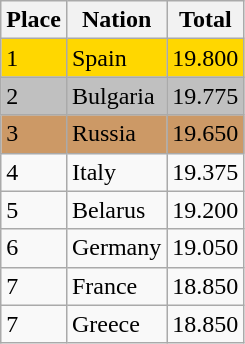<table class="wikitable">
<tr>
<th>Place</th>
<th>Nation</th>
<th>Total</th>
</tr>
<tr bgcolor="gold">
<td>1</td>
<td> Spain</td>
<td>19.800</td>
</tr>
<tr bgcolor="silver">
<td>2</td>
<td> Bulgaria</td>
<td>19.775</td>
</tr>
<tr bgcolor="cc9966">
<td>3</td>
<td> Russia</td>
<td>19.650</td>
</tr>
<tr>
<td>4</td>
<td> Italy</td>
<td>19.375</td>
</tr>
<tr>
<td>5</td>
<td> Belarus</td>
<td>19.200</td>
</tr>
<tr>
<td>6</td>
<td> Germany</td>
<td>19.050</td>
</tr>
<tr>
<td>7</td>
<td> France</td>
<td>18.850</td>
</tr>
<tr>
<td>7</td>
<td> Greece</td>
<td>18.850</td>
</tr>
</table>
